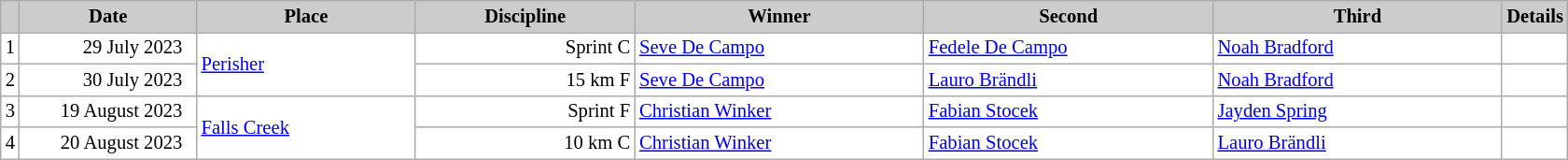<table class="wikitable plainrowheaders" style="background:#fff; font-size:86%; line-height:16px; border:grey solid 1px; border-collapse:collapse;">
<tr style="background:#ccc; text-align:center;">
<th scope="col" style="background:#ccc; width=30 px;"></th>
<th scope="col" style="background:#ccc; width:120px;">Date</th>
<th scope="col" style="background:#ccc; width:150px;">Place</th>
<th scope="col" style="background:#ccc; width:150px;">Discipline</th>
<th scope="col" style="background:#ccc; width:200px;">Winner</th>
<th scope="col" style="background:#ccc; width:200px;">Second</th>
<th scope="col" style="background:#ccc; width:200px;">Third</th>
<th scope="col" style="background:#ccc; width:10px;">Details</th>
</tr>
<tr>
<td align=center>1</td>
<td align=right>29 July 2023  </td>
<td rowspan=2> <a href='#'>Perisher</a></td>
<td align=right>Sprint C</td>
<td> <a href='#'>Seve De Campo</a></td>
<td> <a href='#'>Fedele De Campo</a></td>
<td> <a href='#'>Noah Bradford</a></td>
<td></td>
</tr>
<tr>
<td align=center>2</td>
<td align=right>30 July 2023  </td>
<td align=right>15 km F</td>
<td> <a href='#'>Seve De Campo</a></td>
<td> <a href='#'>Lauro Brändli</a></td>
<td> <a href='#'>Noah Bradford</a></td>
<td></td>
</tr>
<tr>
<td align=center>3</td>
<td align=right>19 August 2023  </td>
<td rowspan=2> <a href='#'>Falls Creek</a></td>
<td align=right>Sprint F</td>
<td> <a href='#'>Christian Winker</a></td>
<td> <a href='#'>Fabian Stocek</a></td>
<td> <a href='#'>Jayden Spring</a></td>
<td></td>
</tr>
<tr>
<td align=center>4</td>
<td align=right>20 August 2023  </td>
<td align=right>10 km C</td>
<td> <a href='#'>Christian Winker</a></td>
<td> <a href='#'>Fabian Stocek</a></td>
<td> <a href='#'>Lauro Brändli</a></td>
<td></td>
</tr>
</table>
